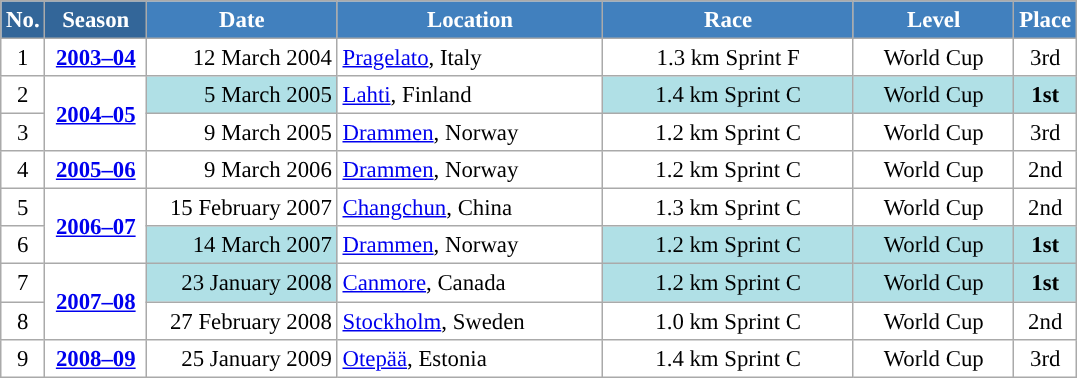<table class="wikitable sortable" style="font-size:95%; text-align:center; border:grey solid 1px; border-collapse:collapse; background:#ffffff;">
<tr style="background:#efefef;">
<th style="background-color:#369; color:white;">No.</th>
<th style="background-color:#369; color:white;">Season</th>
<th style="background-color:#4180be; color:white; width:120px;">Date</th>
<th style="background-color:#4180be; color:white; width:170px;">Location</th>
<th style="background-color:#4180be; color:white; width:160px;">Race</th>
<th style="background-color:#4180be; color:white; width:100px;">Level</th>
<th style="background-color:#4180be; color:white;">Place</th>
</tr>
<tr>
<td align=center>1</td>
<td rowspan=1 align=center><strong> <a href='#'>2003–04</a> </strong></td>
<td align=right>12 March 2004</td>
<td align=left> <a href='#'>Pragelato</a>, Italy</td>
<td>1.3 km Sprint F</td>
<td>World Cup</td>
<td>3rd</td>
</tr>
<tr>
<td align=center>2</td>
<td rowspan=2 align=center><strong><a href='#'>2004–05</a></strong></td>
<td bgcolor="#BOEOE6" align=right>5 March 2005</td>
<td align=left> <a href='#'>Lahti</a>, Finland</td>
<td bgcolor="#BOEOE6">1.4 km Sprint C</td>
<td bgcolor="#BOEOE6">World Cup</td>
<td bgcolor="#BOEOE6"><strong>1st</strong></td>
</tr>
<tr>
<td align=center>3</td>
<td align=right>9 March 2005</td>
<td align=left> <a href='#'>Drammen</a>, Norway</td>
<td>1.2 km Sprint C</td>
<td>World Cup</td>
<td>3rd</td>
</tr>
<tr>
<td align=center>4</td>
<td rowspan=1 align=center><strong> <a href='#'>2005–06</a> </strong></td>
<td align=right>9 March 2006</td>
<td align=left> <a href='#'>Drammen</a>, Norway</td>
<td>1.2 km Sprint C</td>
<td>World Cup</td>
<td>2nd</td>
</tr>
<tr>
<td align=center>5</td>
<td rowspan=2 align=center><strong> <a href='#'>2006–07</a> </strong></td>
<td align=right>15 February 2007</td>
<td align=left> <a href='#'>Changchun</a>, China</td>
<td>1.3 km Sprint C</td>
<td>World Cup</td>
<td>2nd</td>
</tr>
<tr>
<td align=center>6</td>
<td bgcolor="#BOEOE6" align=right>14 March 2007</td>
<td align=left> <a href='#'>Drammen</a>, Norway</td>
<td bgcolor="#BOEOE6">1.2 km Sprint C</td>
<td bgcolor="#BOEOE6">World Cup</td>
<td bgcolor="#BOEOE6"><strong>1st</strong></td>
</tr>
<tr>
<td align=center>7</td>
<td rowspan=2 align=center><strong><a href='#'>2007–08</a></strong></td>
<td bgcolor="#BOEOE6" align=right>23 January 2008</td>
<td align=left> <a href='#'>Canmore</a>, Canada</td>
<td bgcolor="#BOEOE6">1.2 km Sprint C</td>
<td bgcolor="#BOEOE6">World Cup</td>
<td bgcolor="#BOEOE6"><strong>1st</strong></td>
</tr>
<tr>
<td align=center>8</td>
<td align=right>27 February 2008</td>
<td align=left> <a href='#'>Stockholm</a>, Sweden</td>
<td>1.0 km Sprint C</td>
<td>World Cup</td>
<td>2nd</td>
</tr>
<tr>
<td align=center>9</td>
<td rowspan=1 align=center><strong> <a href='#'>2008–09</a> </strong></td>
<td align=right>25 January 2009</td>
<td align=left> <a href='#'>Otepää</a>, Estonia</td>
<td>1.4 km Sprint C</td>
<td>World Cup</td>
<td>3rd</td>
</tr>
</table>
